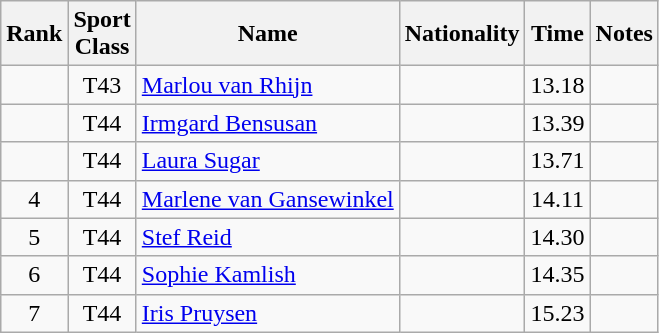<table class="wikitable sortable" style="text-align:center">
<tr>
<th>Rank</th>
<th>Sport<br>Class</th>
<th>Name</th>
<th>Nationality</th>
<th>Time</th>
<th>Notes</th>
</tr>
<tr>
<td></td>
<td>T43</td>
<td align=left><a href='#'>Marlou van Rhijn</a></td>
<td align=left></td>
<td>13.18</td>
<td></td>
</tr>
<tr>
<td></td>
<td>T44</td>
<td align=left><a href='#'>Irmgard Bensusan</a></td>
<td align=left></td>
<td>13.39</td>
<td></td>
</tr>
<tr>
<td></td>
<td>T44</td>
<td align=left><a href='#'>Laura Sugar</a></td>
<td align=left></td>
<td>13.71</td>
<td></td>
</tr>
<tr>
<td>4</td>
<td>T44</td>
<td align=left><a href='#'>Marlene van Gansewinkel</a></td>
<td align=left></td>
<td>14.11</td>
<td></td>
</tr>
<tr>
<td>5</td>
<td>T44</td>
<td align=left><a href='#'>Stef Reid</a></td>
<td align=left></td>
<td>14.30</td>
<td></td>
</tr>
<tr>
<td>6</td>
<td>T44</td>
<td align=left><a href='#'>Sophie Kamlish</a></td>
<td align=left></td>
<td>14.35</td>
<td></td>
</tr>
<tr>
<td>7</td>
<td>T44</td>
<td align=left><a href='#'>Iris Pruysen</a></td>
<td align=left></td>
<td>15.23</td>
<td></td>
</tr>
</table>
